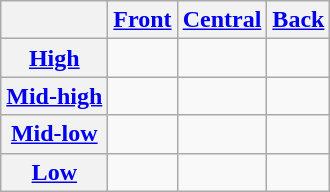<table class="wikitable">
<tr>
<th></th>
<th><a href='#'>Front</a></th>
<th><a href='#'>Central</a></th>
<th><a href='#'>Back</a></th>
</tr>
<tr>
<th><a href='#'>High</a></th>
<td> </td>
<td> </td>
<td> </td>
</tr>
<tr>
<th><a href='#'>Mid-high</a></th>
<td> </td>
<td></td>
<td> </td>
</tr>
<tr>
<th><a href='#'>Mid-low</a></th>
<td></td>
<td></td>
<td> </td>
</tr>
<tr>
<th><a href='#'>Low</a></th>
<td></td>
<td> </td>
<td></td>
</tr>
</table>
